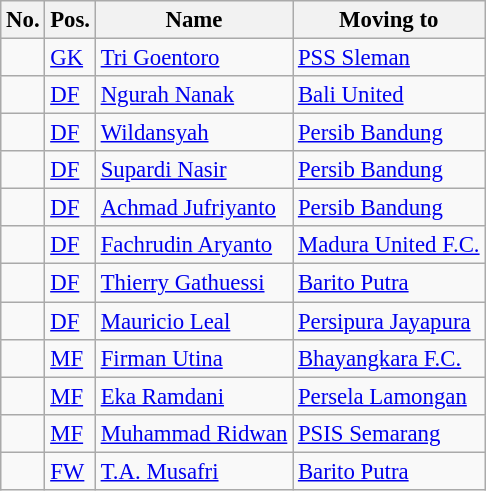<table class="wikitable plainrowheaders sortable" style="font-size:95%">
<tr>
<th>No.</th>
<th>Pos.</th>
<th>Name</th>
<th>Moving to</th>
</tr>
<tr>
<td></td>
<td><a href='#'>GK</a></td>
<td> <a href='#'>Tri Goentoro</a></td>
<td><a href='#'>PSS Sleman</a></td>
</tr>
<tr>
<td></td>
<td><a href='#'>DF</a></td>
<td> <a href='#'>Ngurah Nanak</a></td>
<td><a href='#'>Bali United</a></td>
</tr>
<tr>
<td></td>
<td><a href='#'>DF</a></td>
<td> <a href='#'>Wildansyah</a></td>
<td><a href='#'>Persib Bandung</a></td>
</tr>
<tr>
<td></td>
<td><a href='#'>DF</a></td>
<td> <a href='#'>Supardi Nasir</a></td>
<td><a href='#'>Persib Bandung</a></td>
</tr>
<tr>
<td></td>
<td><a href='#'>DF</a></td>
<td> <a href='#'>Achmad Jufriyanto</a></td>
<td><a href='#'>Persib Bandung</a></td>
</tr>
<tr>
<td></td>
<td><a href='#'>DF</a></td>
<td> <a href='#'>Fachrudin Aryanto</a></td>
<td><a href='#'>Madura United F.C.</a></td>
</tr>
<tr>
<td></td>
<td><a href='#'>DF</a></td>
<td> <a href='#'>Thierry Gathuessi</a></td>
<td><a href='#'>Barito Putra</a></td>
</tr>
<tr>
<td></td>
<td><a href='#'>DF</a></td>
<td> <a href='#'>Mauricio Leal</a></td>
<td><a href='#'>Persipura Jayapura</a></td>
</tr>
<tr>
<td></td>
<td><a href='#'>MF</a></td>
<td> <a href='#'>Firman Utina</a></td>
<td><a href='#'>Bhayangkara F.C.</a></td>
</tr>
<tr>
<td></td>
<td><a href='#'>MF</a></td>
<td> <a href='#'>Eka Ramdani</a></td>
<td><a href='#'>Persela Lamongan</a></td>
</tr>
<tr>
<td></td>
<td><a href='#'>MF</a></td>
<td> <a href='#'>Muhammad Ridwan</a></td>
<td><a href='#'>PSIS Semarang</a></td>
</tr>
<tr>
<td></td>
<td><a href='#'>FW</a></td>
<td> <a href='#'>T.A. Musafri</a></td>
<td><a href='#'>Barito Putra</a></td>
</tr>
</table>
